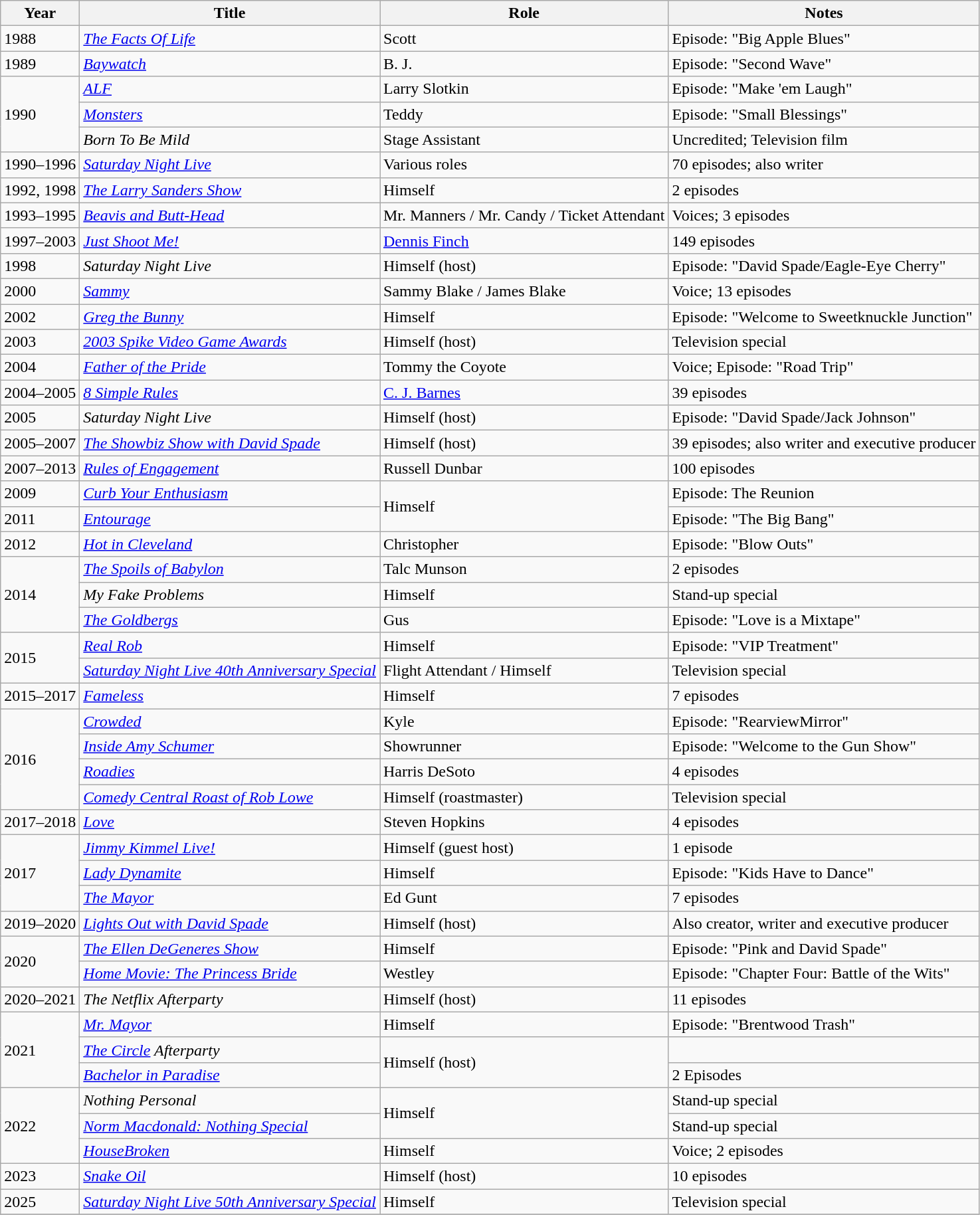<table class="wikitable sortable">
<tr>
<th scope="col">Year</th>
<th scope="col">Title</th>
<th scope="col">Role</th>
<th scope="col" class="unsortable">Notes</th>
</tr>
<tr>
<td>1988</td>
<td><em><a href='#'>The Facts Of Life</a></em></td>
<td>Scott</td>
<td>Episode: "Big Apple Blues"</td>
</tr>
<tr>
<td>1989</td>
<td><em><a href='#'>Baywatch</a></em></td>
<td>B. J.</td>
<td>Episode: "Second Wave"</td>
</tr>
<tr>
<td rowspan="3">1990</td>
<td><em><a href='#'>ALF</a></em></td>
<td>Larry Slotkin</td>
<td>Episode: "Make 'em Laugh"</td>
</tr>
<tr>
<td><em><a href='#'>Monsters</a></em></td>
<td>Teddy</td>
<td>Episode: "Small Blessings"</td>
</tr>
<tr>
<td><em>Born To Be Mild</em></td>
<td>Stage Assistant</td>
<td>Uncredited; Television film</td>
</tr>
<tr>
<td>1990–1996</td>
<td><em><a href='#'>Saturday Night Live</a></em></td>
<td>Various roles</td>
<td>70 episodes; also writer</td>
</tr>
<tr>
<td>1992, 1998</td>
<td><em><a href='#'>The Larry Sanders Show</a></em></td>
<td>Himself</td>
<td>2 episodes</td>
</tr>
<tr>
<td>1993–1995</td>
<td><em><a href='#'>Beavis and Butt-Head</a></em></td>
<td>Mr. Manners / Mr. Candy / Ticket Attendant</td>
<td>Voices; 3 episodes</td>
</tr>
<tr>
<td>1997–2003</td>
<td><em><a href='#'>Just Shoot Me!</a></em></td>
<td><a href='#'>Dennis Finch</a></td>
<td>149 episodes</td>
</tr>
<tr>
<td>1998</td>
<td><em>Saturday Night Live</em></td>
<td>Himself (host)</td>
<td>Episode: "David Spade/Eagle-Eye Cherry"</td>
</tr>
<tr>
<td>2000</td>
<td><em><a href='#'>Sammy</a></em></td>
<td>Sammy Blake / James Blake</td>
<td>Voice; 13 episodes</td>
</tr>
<tr>
<td>2002</td>
<td><em><a href='#'>Greg the Bunny</a></em></td>
<td>Himself</td>
<td>Episode: "Welcome to Sweetknuckle Junction"</td>
</tr>
<tr>
<td>2003</td>
<td><em><a href='#'>2003 Spike Video Game Awards</a></em></td>
<td>Himself (host)</td>
<td>Television special</td>
</tr>
<tr>
<td>2004</td>
<td><em><a href='#'>Father of the Pride</a></em></td>
<td>Tommy the Coyote</td>
<td>Voice; Episode: "Road Trip"</td>
</tr>
<tr>
<td>2004–2005</td>
<td><em><a href='#'>8 Simple Rules</a></em></td>
<td><a href='#'>C. J. Barnes</a></td>
<td>39 episodes</td>
</tr>
<tr>
<td>2005</td>
<td><em>Saturday Night Live</em></td>
<td>Himself (host)</td>
<td>Episode: "David Spade/Jack Johnson"</td>
</tr>
<tr>
<td>2005–2007</td>
<td><em><a href='#'>The Showbiz Show with David Spade</a></em></td>
<td>Himself (host)</td>
<td>39 episodes; also writer and executive producer</td>
</tr>
<tr>
<td>2007–2013</td>
<td><em><a href='#'>Rules of Engagement</a></em></td>
<td>Russell Dunbar</td>
<td>100 episodes</td>
</tr>
<tr>
<td>2009</td>
<td><em><a href='#'>Curb Your Enthusiasm</a></em></td>
<td rowspan="2">Himself</td>
<td>Episode: The Reunion</td>
</tr>
<tr>
<td>2011</td>
<td><em><a href='#'>Entourage</a></em></td>
<td>Episode: "The Big Bang"</td>
</tr>
<tr>
<td>2012</td>
<td><em><a href='#'>Hot in Cleveland</a></em></td>
<td>Christopher</td>
<td>Episode: "Blow Outs"</td>
</tr>
<tr>
<td rowspan="3">2014</td>
<td><em><a href='#'>The Spoils of Babylon</a></em></td>
<td>Talc Munson</td>
<td>2 episodes</td>
</tr>
<tr>
<td><em>My Fake Problems</em></td>
<td>Himself</td>
<td>Stand-up special</td>
</tr>
<tr>
<td><em><a href='#'>The Goldbergs</a></em></td>
<td>Gus</td>
<td>Episode: "Love is a Mixtape"</td>
</tr>
<tr>
<td rowspan=2>2015</td>
<td><em><a href='#'>Real Rob</a></em></td>
<td rowspan="1">Himself</td>
<td>Episode: "VIP Treatment"</td>
</tr>
<tr>
<td><em><a href='#'>Saturday Night Live 40th Anniversary Special</a></em></td>
<td>Flight Attendant / Himself</td>
<td>Television special</td>
</tr>
<tr>
<td>2015–2017</td>
<td><em><a href='#'>Fameless</a></em></td>
<td>Himself</td>
<td>7 episodes</td>
</tr>
<tr>
<td rowspan="4">2016</td>
<td><em><a href='#'>Crowded</a></em></td>
<td>Kyle</td>
<td>Episode: "RearviewMirror"</td>
</tr>
<tr>
<td><em><a href='#'>Inside Amy Schumer</a></em></td>
<td>Showrunner</td>
<td>Episode: "Welcome to the Gun Show"</td>
</tr>
<tr>
<td><em><a href='#'>Roadies</a></em></td>
<td>Harris DeSoto</td>
<td>4 episodes</td>
</tr>
<tr>
<td><em><a href='#'>Comedy Central Roast of Rob Lowe</a></em></td>
<td>Himself (roastmaster)</td>
<td>Television special</td>
</tr>
<tr>
<td>2017–2018</td>
<td><em><a href='#'>Love</a></em></td>
<td>Steven Hopkins</td>
<td>4 episodes</td>
</tr>
<tr>
<td rowspan="3">2017</td>
<td><em><a href='#'>Jimmy Kimmel Live!</a></em></td>
<td>Himself (guest host)</td>
<td>1 episode</td>
</tr>
<tr>
<td><em><a href='#'>Lady Dynamite</a></em></td>
<td>Himself</td>
<td>Episode: "Kids Have to Dance"</td>
</tr>
<tr>
<td><em><a href='#'>The Mayor</a></em></td>
<td>Ed Gunt</td>
<td>7 episodes</td>
</tr>
<tr>
<td>2019–2020</td>
<td><em><a href='#'>Lights Out with David Spade</a></em></td>
<td>Himself (host)</td>
<td>Also creator, writer and executive producer</td>
</tr>
<tr>
<td rowspan="2">2020</td>
<td><em><a href='#'>The Ellen DeGeneres Show</a></em></td>
<td>Himself</td>
<td>Episode: "Pink and David Spade"</td>
</tr>
<tr>
<td><em><a href='#'>Home Movie: The Princess Bride</a></em></td>
<td>Westley</td>
<td>Episode: "Chapter Four: Battle of the Wits"</td>
</tr>
<tr>
<td>2020–2021</td>
<td><em>The Netflix Afterparty</em></td>
<td>Himself (host)</td>
<td>11 episodes</td>
</tr>
<tr>
<td rowspan="3">2021</td>
<td><em><a href='#'>Mr. Mayor</a></em></td>
<td>Himself</td>
<td>Episode: "Brentwood Trash"</td>
</tr>
<tr>
<td><em><a href='#'>The Circle</a> Afterparty</em></td>
<td rowspan="2">Himself (host)</td>
<td></td>
</tr>
<tr>
<td><em><a href='#'>Bachelor in Paradise</a></em></td>
<td>2 Episodes</td>
</tr>
<tr>
<td rowspan="3">2022</td>
<td><em>Nothing Personal</em></td>
<td rowspan="2">Himself</td>
<td>Stand-up special</td>
</tr>
<tr>
<td><em><a href='#'>Norm Macdonald: Nothing Special</a></em></td>
<td>Stand-up special</td>
</tr>
<tr>
<td><em><a href='#'>HouseBroken</a></em></td>
<td>Himself</td>
<td>Voice; 2 episodes</td>
</tr>
<tr>
<td>2023</td>
<td><em><a href='#'>Snake Oil</a></em></td>
<td>Himself (host)</td>
<td>10 episodes</td>
</tr>
<tr>
<td>2025</td>
<td><em><a href='#'>Saturday Night Live 50th Anniversary Special</a></em></td>
<td>Himself</td>
<td>Television special</td>
</tr>
<tr>
</tr>
</table>
